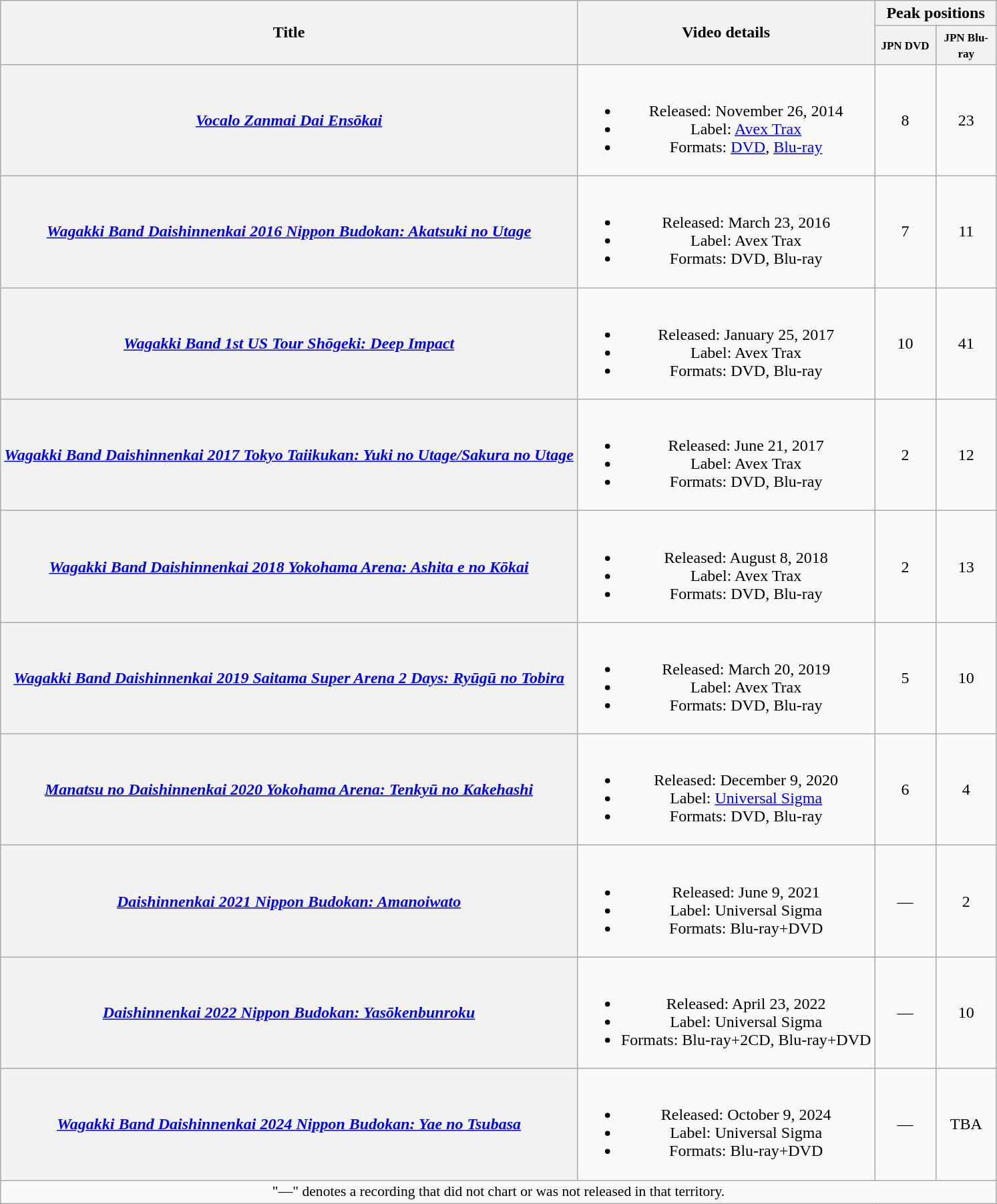<table class="wikitable plainrowheaders" style="text-align:center;">
<tr>
<th rowspan="2">Title</th>
<th rowspan="2">Video details</th>
<th colspan="2">Peak positions</th>
</tr>
<tr>
<th scope="col" style="width:4em;font-size:85%"><small>JPN DVD</small><br></th>
<th scope="col" style="width:4em;font-size:85%"><small>JPN Blu-ray</small><br></th>
</tr>
<tr>
<th scope="row"><em><a href='#'>Vocalo Zanmai Dai Ensōkai</a></em></th>
<td><br><ul><li>Released: November 26, 2014</li><li>Label: <a href='#'>Avex Trax</a></li><li>Formats: <a href='#'>DVD</a>, <a href='#'>Blu-ray</a></li></ul></td>
<td>8</td>
<td>23</td>
</tr>
<tr>
<th scope="row"><em><a href='#'>Wagakki Band Daishinnenkai 2016 Nippon Budokan: Akatsuki no Utage</a></em></th>
<td><br><ul><li>Released: March 23, 2016</li><li>Label: Avex Trax</li><li>Formats: DVD, Blu-ray</li></ul></td>
<td>7</td>
<td>11</td>
</tr>
<tr>
<th scope="row"><em><a href='#'>Wagakki Band 1st US Tour Shōgeki: Deep Impact</a></em></th>
<td><br><ul><li>Released: January 25, 2017</li><li>Label: Avex Trax</li><li>Formats: DVD, Blu-ray</li></ul></td>
<td>10</td>
<td>41</td>
</tr>
<tr>
<th scope="row"><em><a href='#'>Wagakki Band Daishinnenkai 2017 Tokyo Taiikukan: Yuki no Utage/Sakura no Utage</a></em></th>
<td><br><ul><li>Released: June 21, 2017</li><li>Label: Avex Trax</li><li>Formats: DVD, Blu-ray</li></ul></td>
<td>2</td>
<td>12</td>
</tr>
<tr>
<th scope="row"><em><a href='#'>Wagakki Band Daishinnenkai 2018 Yokohama Arena: Ashita e no Kōkai</a></em></th>
<td><br><ul><li>Released: August 8, 2018</li><li>Label: Avex Trax</li><li>Formats: DVD, Blu-ray</li></ul></td>
<td>2</td>
<td>13</td>
</tr>
<tr>
<th scope="row"><em><a href='#'>Wagakki Band Daishinnenkai 2019 Saitama Super Arena 2 Days: Ryūgū no Tobira</a></em></th>
<td><br><ul><li>Released: March 20, 2019</li><li>Label: Avex Trax</li><li>Formats: DVD, Blu-ray</li></ul></td>
<td>5</td>
<td>10</td>
</tr>
<tr>
<th scope="row"><em><a href='#'>Manatsu no Daishinnenkai 2020 Yokohama Arena: Tenkyū no Kakehashi</a></em></th>
<td><br><ul><li>Released: December 9, 2020</li><li>Label: <a href='#'>Universal Sigma</a></li><li>Formats: DVD, Blu-ray</li></ul></td>
<td>6</td>
<td>4</td>
</tr>
<tr>
<th scope="row"><em><a href='#'>Daishinnenkai 2021 Nippon Budokan: Amanoiwato</a></em></th>
<td><br><ul><li>Released: June 9, 2021</li><li>Label: Universal Sigma</li><li>Formats: Blu-ray+DVD</li></ul></td>
<td>—</td>
<td>2</td>
</tr>
<tr>
<th scope="row"><em><a href='#'>Daishinnenkai 2022 Nippon Budokan: Yasōkenbunroku</a></em></th>
<td><br><ul><li>Released: April 23, 2022</li><li>Label: Universal Sigma</li><li>Formats: Blu-ray+2CD, Blu-ray+DVD</li></ul></td>
<td>—</td>
<td>10</td>
</tr>
<tr>
<th scope="row"><em><a href='#'>Wagakki Band Daishinnenkai 2024 Nippon Budokan: Yae no Tsubasa</a></em></th>
<td><br><ul><li>Released: October 9, 2024</li><li>Label: Universal Sigma</li><li>Formats: Blu-ray+DVD</li></ul></td>
<td>—</td>
<td>TBA</td>
</tr>
<tr>
<td align="center" colspan="9" style="font-size:90%">"—" denotes a recording that did not chart or was not released in that territory.</td>
</tr>
</table>
